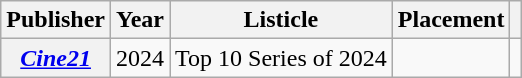<table class="wikitable plainrowheaders sortable" style="text-align:center">
<tr>
<th scope="col">Publisher</th>
<th scope="col">Year</th>
<th scope="col">Listicle</th>
<th scope="col">Placement</th>
<th scope="col" class="unsortable"></th>
</tr>
<tr>
<th scope="row"><em><a href='#'>Cine21</a></em></th>
<td>2024</td>
<td style="text-align:left">Top 10 Series of 2024</td>
<td></td>
<td></td>
</tr>
</table>
